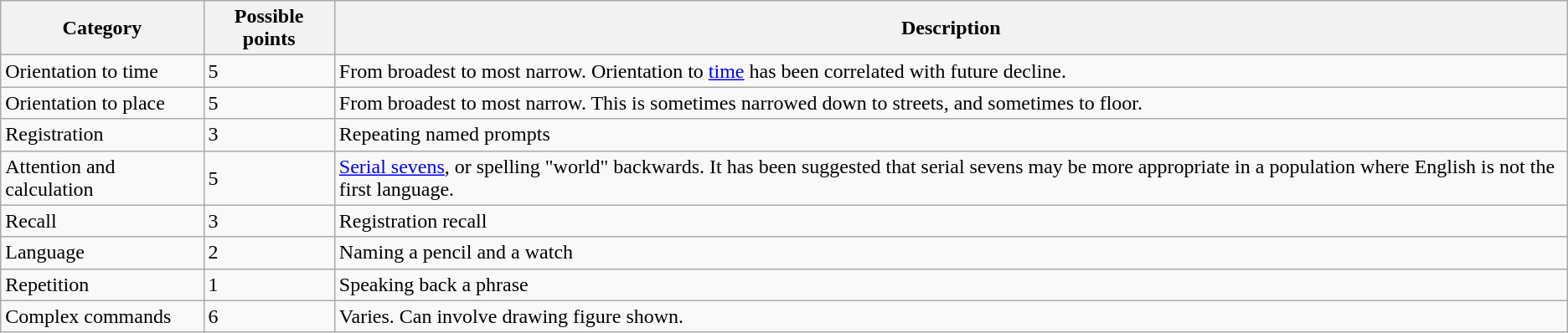<table class="wikitable">
<tr>
<th>Category</th>
<th>Possible points</th>
<th>Description</th>
</tr>
<tr>
<td>Orientation to time</td>
<td>5</td>
<td>From broadest to most narrow. Orientation to <a href='#'>time</a> has been correlated with future decline.</td>
</tr>
<tr>
<td>Orientation to place</td>
<td>5</td>
<td>From broadest to most narrow. This is sometimes narrowed down to streets, and sometimes to floor.</td>
</tr>
<tr>
<td>Registration</td>
<td>3</td>
<td>Repeating named prompts</td>
</tr>
<tr>
<td>Attention and calculation</td>
<td>5</td>
<td><a href='#'>Serial sevens</a>, or spelling "world" backwards. It has been suggested that serial sevens may be more appropriate in a population where English is not the first language.</td>
</tr>
<tr>
<td>Recall</td>
<td>3</td>
<td>Registration recall</td>
</tr>
<tr>
<td>Language</td>
<td>2</td>
<td>Naming a pencil and a watch</td>
</tr>
<tr>
<td>Repetition</td>
<td>1</td>
<td>Speaking back a phrase</td>
</tr>
<tr>
<td>Complex commands</td>
<td>6</td>
<td>Varies. Can involve drawing figure shown.</td>
</tr>
</table>
